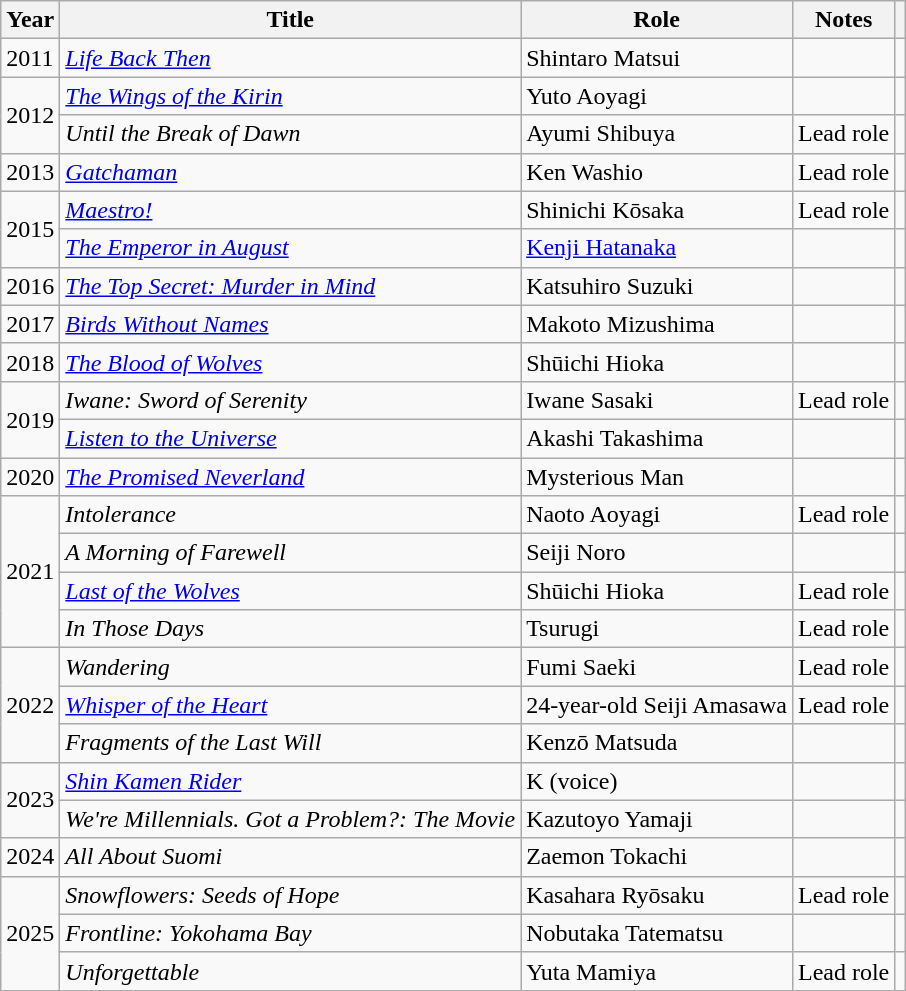<table class="wikitable sortable">
<tr>
<th>Year</th>
<th>Title</th>
<th>Role</th>
<th class="unsortable">Notes</th>
<th class="unsortable"></th>
</tr>
<tr>
<td>2011</td>
<td><em><a href='#'>Life Back Then</a></em></td>
<td>Shintaro Matsui</td>
<td></td>
<td></td>
</tr>
<tr>
<td rowspan="2">2012</td>
<td><em><a href='#'>The Wings of the Kirin</a></em></td>
<td>Yuto Aoyagi</td>
<td></td>
<td></td>
</tr>
<tr>
<td><em>Until the Break of Dawn</em></td>
<td>Ayumi Shibuya</td>
<td>Lead role</td>
<td></td>
</tr>
<tr>
<td>2013</td>
<td><em><a href='#'>Gatchaman</a></em></td>
<td>Ken Washio</td>
<td>Lead role</td>
<td></td>
</tr>
<tr>
<td rowspan="2">2015</td>
<td><em><a href='#'>Maestro!</a></em></td>
<td>Shinichi Kōsaka</td>
<td>Lead role</td>
<td></td>
</tr>
<tr>
<td><em><a href='#'>The Emperor in August</a></em></td>
<td><a href='#'>Kenji Hatanaka</a></td>
<td></td>
<td></td>
</tr>
<tr>
<td>2016</td>
<td><em><a href='#'>The Top Secret: Murder in Mind</a></em></td>
<td>Katsuhiro Suzuki</td>
<td></td>
<td></td>
</tr>
<tr>
<td>2017</td>
<td><em><a href='#'>Birds Without Names</a></em></td>
<td>Makoto Mizushima</td>
<td></td>
<td></td>
</tr>
<tr>
<td>2018</td>
<td><em><a href='#'>The Blood of Wolves</a></em></td>
<td>Shūichi Hioka</td>
<td></td>
<td></td>
</tr>
<tr>
<td rowspan="2">2019</td>
<td><em>Iwane: Sword of Serenity</em></td>
<td>Iwane Sasaki</td>
<td>Lead role</td>
<td></td>
</tr>
<tr>
<td><em><a href='#'>Listen to the Universe</a></em></td>
<td>Akashi Takashima</td>
<td></td>
<td></td>
</tr>
<tr>
<td>2020</td>
<td><em><a href='#'> The Promised Neverland</a></em></td>
<td>Mysterious Man</td>
<td></td>
<td></td>
</tr>
<tr>
<td rowspan="4">2021</td>
<td><em>Intolerance</em></td>
<td>Naoto Aoyagi</td>
<td>Lead role</td>
<td></td>
</tr>
<tr>
<td><em>A Morning of Farewell</em></td>
<td>Seiji Noro</td>
<td></td>
<td></td>
</tr>
<tr>
<td><em><a href='#'>Last of the Wolves</a></em></td>
<td>Shūichi Hioka</td>
<td>Lead role</td>
<td></td>
</tr>
<tr>
<td><em>In Those Days</em></td>
<td>Tsurugi</td>
<td>Lead role</td>
<td></td>
</tr>
<tr>
<td rowspan=3>2022</td>
<td><em>Wandering</em></td>
<td>Fumi Saeki</td>
<td>Lead role</td>
<td></td>
</tr>
<tr>
<td><em><a href='#'>Whisper of the Heart</a></em></td>
<td>24-year-old Seiji Amasawa</td>
<td>Lead role</td>
<td></td>
</tr>
<tr>
<td><em>Fragments of the Last Will</em></td>
<td>Kenzō Matsuda</td>
<td></td>
<td></td>
</tr>
<tr>
<td rowspan=2>2023</td>
<td><em><a href='#'>Shin Kamen Rider</a></em></td>
<td>K (voice)</td>
<td></td>
<td></td>
</tr>
<tr>
<td><em>We're Millennials. Got a Problem?: The Movie</em></td>
<td>Kazutoyo Yamaji</td>
<td></td>
<td></td>
</tr>
<tr>
<td>2024</td>
<td><em>All About Suomi</em></td>
<td>Zaemon Tokachi</td>
<td></td>
<td></td>
</tr>
<tr>
<td rowspan=3>2025</td>
<td><em>Snowflowers: Seeds of Hope</em></td>
<td>Kasahara Ryōsaku</td>
<td>Lead role</td>
<td></td>
</tr>
<tr>
<td><em>Frontline: Yokohama Bay</em></td>
<td>Nobutaka Tatematsu</td>
<td></td>
<td></td>
</tr>
<tr>
<td><em>Unforgettable</em></td>
<td>Yuta Mamiya</td>
<td>Lead role</td>
<td></td>
</tr>
<tr>
</tr>
</table>
